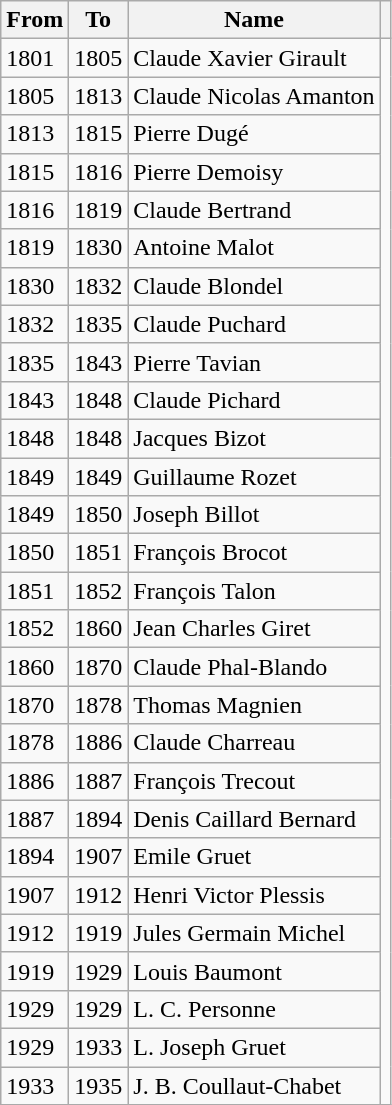<table class="wikitable">
<tr>
<th>From</th>
<th>To</th>
<th>Name</th>
<th></th>
</tr>
<tr>
<td>1801</td>
<td>1805</td>
<td>Claude Xavier Girault</td>
</tr>
<tr>
<td>1805</td>
<td>1813</td>
<td>Claude Nicolas Amanton</td>
</tr>
<tr>
<td>1813</td>
<td>1815</td>
<td>Pierre Dugé</td>
</tr>
<tr>
<td>1815</td>
<td>1816</td>
<td>Pierre Demoisy</td>
</tr>
<tr>
<td>1816</td>
<td>1819</td>
<td>Claude Bertrand</td>
</tr>
<tr>
<td>1819</td>
<td>1830</td>
<td>Antoine Malot</td>
</tr>
<tr>
<td>1830</td>
<td>1832</td>
<td>Claude Blondel</td>
</tr>
<tr>
<td>1832</td>
<td>1835</td>
<td>Claude Puchard</td>
</tr>
<tr>
<td>1835</td>
<td>1843</td>
<td>Pierre Tavian</td>
</tr>
<tr>
<td>1843</td>
<td>1848</td>
<td>Claude Pichard</td>
</tr>
<tr>
<td>1848</td>
<td>1848</td>
<td>Jacques Bizot</td>
</tr>
<tr>
<td>1849</td>
<td>1849</td>
<td>Guillaume Rozet</td>
</tr>
<tr>
<td>1849</td>
<td>1850</td>
<td>Joseph Billot</td>
</tr>
<tr>
<td>1850</td>
<td>1851</td>
<td>François Brocot</td>
</tr>
<tr>
<td>1851</td>
<td>1852</td>
<td>François Talon</td>
</tr>
<tr>
<td>1852</td>
<td>1860</td>
<td>Jean Charles Giret</td>
</tr>
<tr>
<td>1860</td>
<td>1870</td>
<td>Claude Phal-Blando</td>
</tr>
<tr>
<td>1870</td>
<td>1878</td>
<td>Thomas Magnien</td>
</tr>
<tr>
<td>1878</td>
<td>1886</td>
<td>Claude Charreau</td>
</tr>
<tr>
<td>1886</td>
<td>1887</td>
<td>François Trecout</td>
</tr>
<tr>
<td>1887</td>
<td>1894</td>
<td>Denis Caillard Bernard</td>
</tr>
<tr>
<td>1894</td>
<td>1907</td>
<td>Emile Gruet</td>
</tr>
<tr>
<td>1907</td>
<td>1912</td>
<td>Henri Victor Plessis</td>
</tr>
<tr>
<td>1912</td>
<td>1919</td>
<td>Jules Germain Michel</td>
</tr>
<tr>
<td>1919</td>
<td>1929</td>
<td>Louis Baumont</td>
</tr>
<tr>
<td>1929</td>
<td>1929</td>
<td>L. C. Personne</td>
</tr>
<tr>
<td>1929</td>
<td>1933</td>
<td>L. Joseph Gruet</td>
</tr>
<tr>
<td>1933</td>
<td>1935</td>
<td>J. B. Coullaut-Chabet</td>
</tr>
</table>
